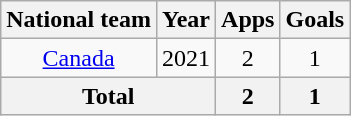<table class="wikitable" style="text-align:center">
<tr>
<th>National team</th>
<th>Year</th>
<th>Apps</th>
<th>Goals</th>
</tr>
<tr>
<td rowspan="1"><a href='#'>Canada</a></td>
<td>2021</td>
<td>2</td>
<td>1</td>
</tr>
<tr>
<th colspan="2">Total</th>
<th>2</th>
<th>1</th>
</tr>
</table>
